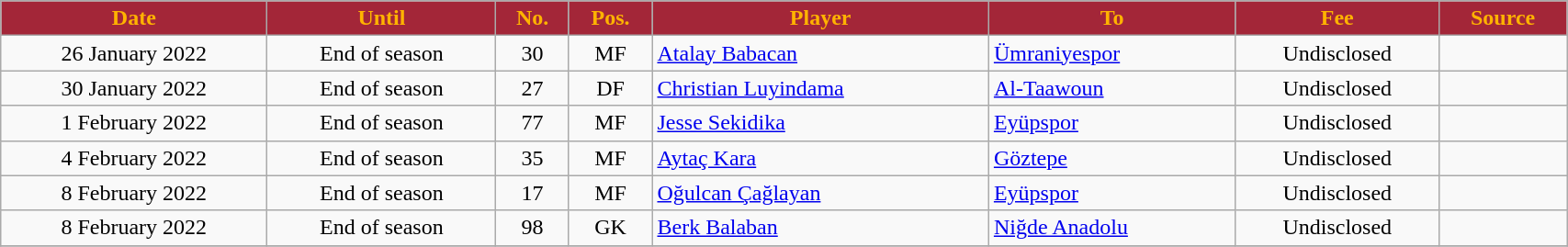<table class="wikitable sortable" style="text-align:center;width:90%;">
<tr>
<th scope="col" style="background-color:#A32638;color:#FFB300">Date</th>
<th scope="col" style="background-color:#A32638;color:#FFB300">Until</th>
<th scope="col" style="background-color:#A32638;color:#FFB300">No.</th>
<th scope="col" style="background-color:#A32638;color:#FFB300">Pos.</th>
<th scope="col" style="background-color:#A32638;color:#FFB300">Player</th>
<th scope="col" style="background-color:#A32638;color:#FFB300">To</th>
<th scope="col" style="background-color:#A32638;color:#FFB300" data-sort-type="currency">Fee</th>
<th scope="col" class="unsortable" style="background-color:#A32638;color:#FFB300">Source</th>
</tr>
<tr>
<td>26 January 2022</td>
<td>End of season</td>
<td>30</td>
<td>MF</td>
<td align=left> <a href='#'>Atalay Babacan</a></td>
<td align=left> <a href='#'>Ümraniyespor</a></td>
<td>Undisclosed</td>
<td></td>
</tr>
<tr>
<td>30 January 2022</td>
<td>End of season</td>
<td>27</td>
<td>DF</td>
<td align=left> <a href='#'>Christian Luyindama</a></td>
<td align=left> <a href='#'>Al-Taawoun</a></td>
<td>Undisclosed</td>
<td></td>
</tr>
<tr>
<td>1 February 2022</td>
<td>End of season</td>
<td>77</td>
<td>MF</td>
<td align=left> <a href='#'>Jesse Sekidika</a></td>
<td align=left> <a href='#'>Eyüpspor</a></td>
<td>Undisclosed</td>
<td></td>
</tr>
<tr>
<td>4 February 2022</td>
<td>End of season</td>
<td>35</td>
<td>MF</td>
<td align=left> <a href='#'>Aytaç Kara</a></td>
<td align=left> <a href='#'>Göztepe</a></td>
<td>Undisclosed</td>
<td></td>
</tr>
<tr>
<td>8 February 2022</td>
<td>End of season</td>
<td>17</td>
<td>MF</td>
<td align=left> <a href='#'>Oğulcan Çağlayan</a></td>
<td align=left> <a href='#'>Eyüpspor</a></td>
<td>Undisclosed</td>
<td></td>
</tr>
<tr>
<td>8 February 2022</td>
<td>End of season</td>
<td>98</td>
<td>GK</td>
<td align=left> <a href='#'>Berk Balaban</a></td>
<td align=left> <a href='#'>Niğde Anadolu</a></td>
<td>Undisclosed</td>
<td></td>
</tr>
<tr>
</tr>
</table>
